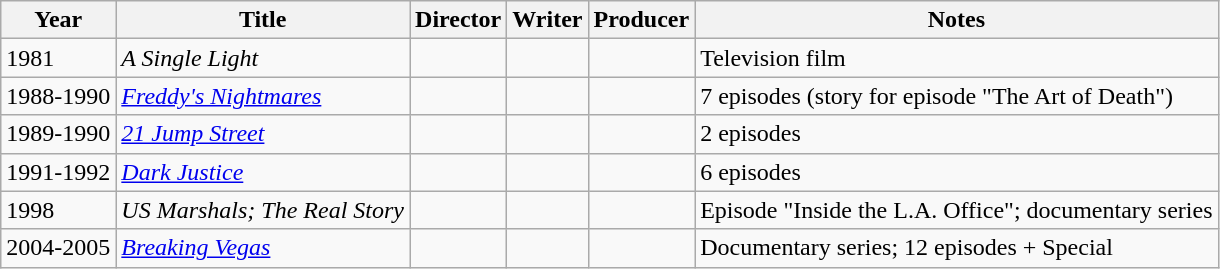<table class="wikitable sortable">
<tr>
<th>Year</th>
<th>Title</th>
<th>Director</th>
<th>Writer</th>
<th>Producer</th>
<th>Notes</th>
</tr>
<tr>
<td>1981</td>
<td><em>A Single Light</em></td>
<td></td>
<td></td>
<td></td>
<td>Television film</td>
</tr>
<tr>
<td>1988-1990</td>
<td><em><a href='#'>Freddy's Nightmares</a></em></td>
<td></td>
<td></td>
<td></td>
<td>7 episodes (story for episode "The Art of Death")</td>
</tr>
<tr>
<td>1989-1990</td>
<td><em><a href='#'>21 Jump Street</a></em></td>
<td></td>
<td></td>
<td></td>
<td>2 episodes</td>
</tr>
<tr>
<td>1991-1992</td>
<td><em><a href='#'>Dark Justice</a></em></td>
<td></td>
<td></td>
<td></td>
<td>6 episodes</td>
</tr>
<tr>
<td>1998</td>
<td><em>US Marshals; The Real Story</em></td>
<td></td>
<td></td>
<td></td>
<td>Episode "Inside the L.A. Office"; documentary series</td>
</tr>
<tr>
<td>2004-2005</td>
<td><em><a href='#'>Breaking Vegas</a></em></td>
<td></td>
<td></td>
<td></td>
<td>Documentary series; 12 episodes + Special</td>
</tr>
</table>
